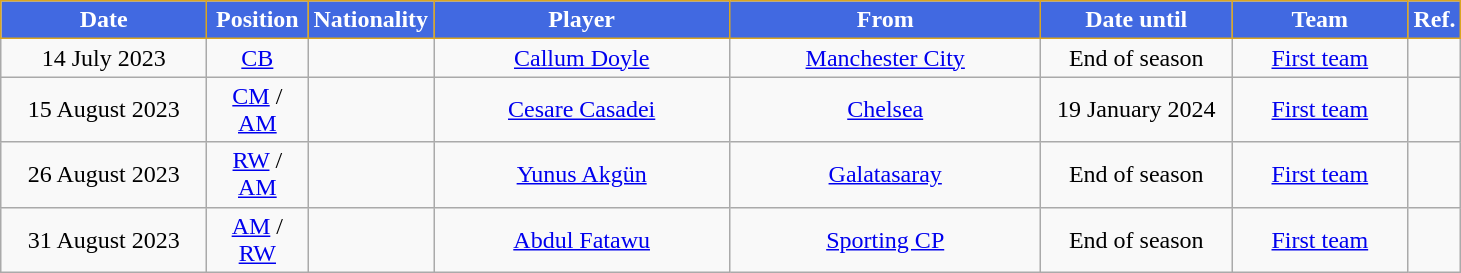<table class="wikitable" style="text-align:center">
<tr>
<th style="background:royalblue;color:white;border:1px solid goldenrod;width:130px">Date</th>
<th style="background:royalblue;color:white;border:1px solid goldenrod;width:60px">Position</th>
<th style="background:royalblue;color:white;border:1px solid goldenrod;width:50px">Nationality</th>
<th style="background:royalblue;color:white;border:1px solid goldenrod;width:190px">Player</th>
<th style="background:royalblue;color:white;border:1px solid goldenrod;width:200px">From</th>
<th style="background:royalblue;color:white;border:1px solid goldenrod;width:120px">Date until</th>
<th style="background:royalblue;color:white;border:1px solid goldenrod;width:110px">Team</th>
<th style="background:royalblue;color:white;border:1px solid goldenrod;width:25px">Ref.</th>
</tr>
<tr>
<td>14 July 2023</td>
<td><a href='#'>CB</a></td>
<td></td>
<td><a href='#'>Callum Doyle</a></td>
<td> <a href='#'>Manchester City</a></td>
<td>End of season</td>
<td><a href='#'>First team</a></td>
<td></td>
</tr>
<tr>
<td>15 August 2023</td>
<td><a href='#'>CM</a> / <a href='#'>AM</a></td>
<td></td>
<td><a href='#'>Cesare Casadei</a></td>
<td> <a href='#'>Chelsea</a></td>
<td>19 January 2024</td>
<td><a href='#'>First team</a></td>
<td></td>
</tr>
<tr>
<td>26 August 2023</td>
<td><a href='#'>RW</a> / <a href='#'>AM</a></td>
<td></td>
<td><a href='#'>Yunus Akgün</a></td>
<td> <a href='#'>Galatasaray</a></td>
<td>End of season</td>
<td><a href='#'>First team</a></td>
<td></td>
</tr>
<tr>
<td>31 August 2023</td>
<td><a href='#'>AM</a> / <a href='#'>RW</a></td>
<td></td>
<td><a href='#'>Abdul Fatawu</a></td>
<td> <a href='#'>Sporting CP</a></td>
<td>End of season</td>
<td><a href='#'>First team</a></td>
<td></td>
</tr>
</table>
